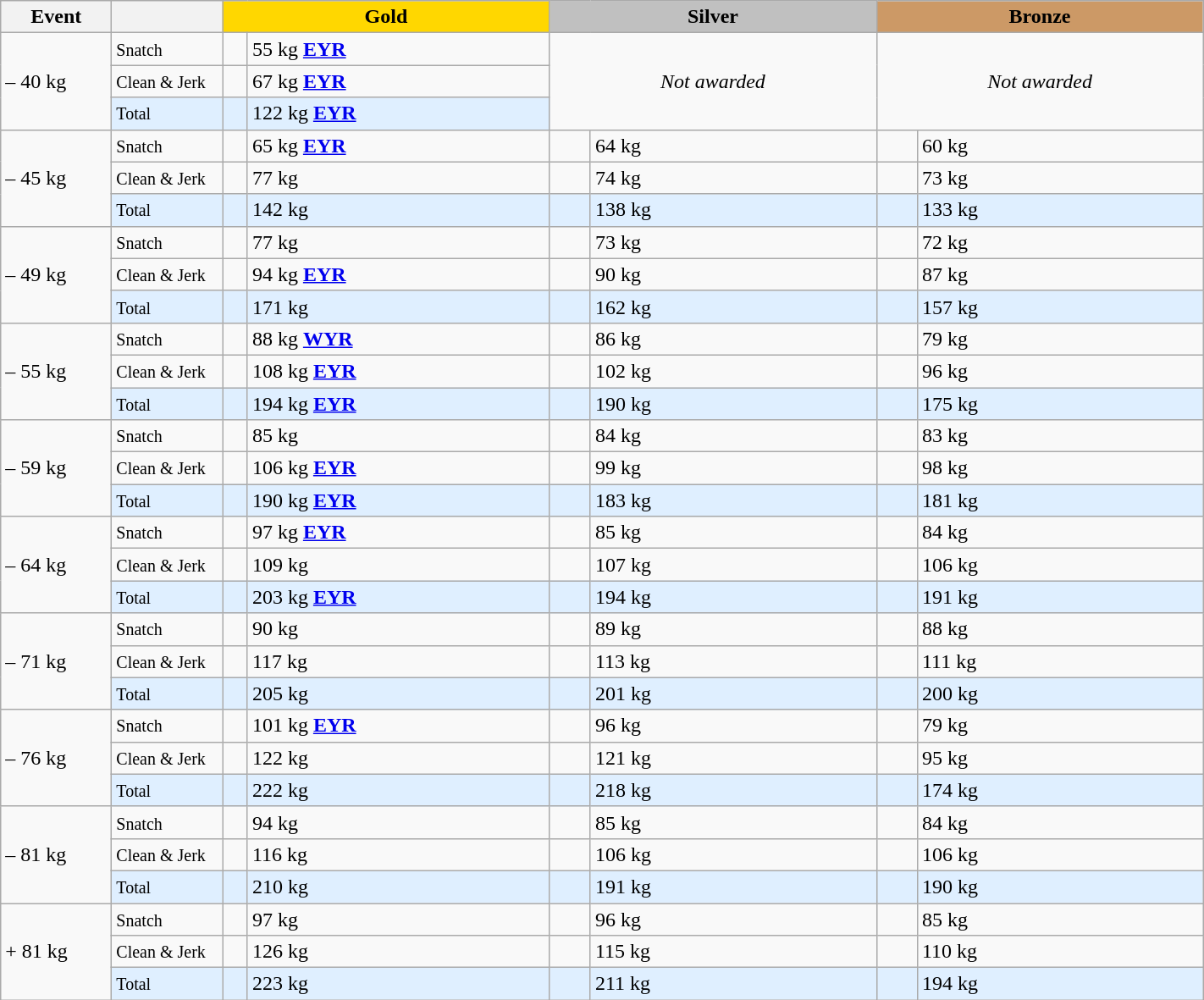<table class="wikitable">
<tr>
<th width=80>Event</th>
<th width=80></th>
<td bgcolor=gold align="center" colspan=2 width=250><strong>Gold</strong></td>
<td bgcolor=silver align="center" colspan=2 width=250><strong>Silver</strong></td>
<td bgcolor=#cc9966 colspan=2 align="center" width=250><strong>Bronze</strong></td>
</tr>
<tr>
<td rowspan=3>– 40 kg</td>
<td><small>Snatch</small></td>
<td></td>
<td>55 kg <strong><a href='#'>EYR</a></strong></td>
<td colspan=2, rowspan=3 align="center"><em>Not awarded</em></td>
<td colspan=2, rowspan=3 align="center"><em>Not awarded</em></td>
</tr>
<tr>
<td><small>Clean & Jerk</small></td>
<td></td>
<td>67 kg <strong><a href='#'>EYR</a></strong></td>
</tr>
<tr bgcolor=#dfefff>
<td><small>Total</small></td>
<td></td>
<td>122 kg <strong><a href='#'>EYR</a></strong></td>
</tr>
<tr>
<td rowspan=3>– 45 kg</td>
<td><small>Snatch</small></td>
<td></td>
<td>65 kg <strong><a href='#'>EYR</a></strong></td>
<td></td>
<td>64 kg</td>
<td></td>
<td>60 kg</td>
</tr>
<tr>
<td><small>Clean & Jerk</small></td>
<td></td>
<td>77 kg</td>
<td></td>
<td>74 kg</td>
<td></td>
<td>73 kg</td>
</tr>
<tr bgcolor=#dfefff>
<td><small>Total</small></td>
<td></td>
<td>142 kg</td>
<td></td>
<td>138 kg</td>
<td></td>
<td>133 kg</td>
</tr>
<tr>
<td rowspan=3>– 49 kg</td>
<td><small>Snatch</small></td>
<td></td>
<td>77 kg</td>
<td></td>
<td>73 kg</td>
<td></td>
<td>72 kg</td>
</tr>
<tr>
<td><small>Clean & Jerk</small></td>
<td></td>
<td>94 kg <strong><a href='#'>EYR</a></strong></td>
<td></td>
<td>90 kg</td>
<td></td>
<td>87 kg</td>
</tr>
<tr bgcolor=#dfefff>
<td><small>Total</small></td>
<td></td>
<td>171 kg</td>
<td></td>
<td>162 kg</td>
<td></td>
<td>157 kg</td>
</tr>
<tr>
<td rowspan=3>– 55 kg</td>
<td><small>Snatch</small></td>
<td></td>
<td>88 kg <strong><a href='#'>WYR</a></strong></td>
<td></td>
<td>86 kg</td>
<td></td>
<td>79 kg</td>
</tr>
<tr>
<td><small>Clean & Jerk</small></td>
<td></td>
<td>108 kg <strong><a href='#'>EYR</a></strong></td>
<td></td>
<td>102 kg</td>
<td></td>
<td>96 kg</td>
</tr>
<tr bgcolor=#dfefff>
<td><small>Total</small></td>
<td></td>
<td>194 kg <strong><a href='#'>EYR</a></strong></td>
<td></td>
<td>190 kg</td>
<td></td>
<td>175 kg</td>
</tr>
<tr>
<td rowspan=3>– 59 kg</td>
<td><small>Snatch</small></td>
<td></td>
<td>85 kg</td>
<td></td>
<td>84 kg</td>
<td></td>
<td>83 kg</td>
</tr>
<tr>
<td><small>Clean & Jerk</small></td>
<td></td>
<td>106 kg <strong><a href='#'>EYR</a></strong></td>
<td></td>
<td>99 kg</td>
<td></td>
<td>98 kg</td>
</tr>
<tr bgcolor=#dfefff>
<td><small>Total</small></td>
<td></td>
<td>190 kg <strong><a href='#'>EYR</a></strong></td>
<td></td>
<td>183 kg</td>
<td></td>
<td>181 kg</td>
</tr>
<tr>
<td rowspan=3>– 64 kg</td>
<td><small>Snatch</small></td>
<td></td>
<td>97 kg <strong><a href='#'>EYR</a></strong></td>
<td></td>
<td>85 kg</td>
<td></td>
<td>84 kg</td>
</tr>
<tr>
<td><small>Clean & Jerk</small></td>
<td></td>
<td>109 kg</td>
<td></td>
<td>107 kg</td>
<td></td>
<td>106 kg</td>
</tr>
<tr bgcolor=#dfefff>
<td><small>Total</small></td>
<td></td>
<td>203 kg <strong><a href='#'>EYR</a></strong></td>
<td></td>
<td>194 kg</td>
<td></td>
<td>191 kg</td>
</tr>
<tr>
<td rowspan=3>– 71 kg</td>
<td><small>Snatch</small></td>
<td></td>
<td>90 kg</td>
<td></td>
<td>89 kg</td>
<td></td>
<td>88 kg</td>
</tr>
<tr>
<td><small>Clean & Jerk</small></td>
<td></td>
<td>117 kg</td>
<td></td>
<td>113 kg</td>
<td></td>
<td>111 kg</td>
</tr>
<tr bgcolor=#dfefff>
<td><small>Total</small></td>
<td></td>
<td>205 kg</td>
<td></td>
<td>201 kg</td>
<td></td>
<td>200 kg</td>
</tr>
<tr>
<td rowspan=3>– 76 kg</td>
<td><small>Snatch</small></td>
<td></td>
<td>101 kg <strong><a href='#'>EYR</a></strong></td>
<td></td>
<td>96 kg</td>
<td></td>
<td>79 kg</td>
</tr>
<tr>
<td><small>Clean & Jerk</small></td>
<td></td>
<td>122 kg</td>
<td></td>
<td>121 kg</td>
<td></td>
<td>95 kg</td>
</tr>
<tr bgcolor=#dfefff>
<td><small>Total</small></td>
<td></td>
<td>222 kg</td>
<td></td>
<td>218 kg</td>
<td></td>
<td>174 kg</td>
</tr>
<tr>
<td rowspan=3>– 81 kg</td>
<td><small>Snatch</small></td>
<td></td>
<td>94 kg</td>
<td></td>
<td>85 kg</td>
<td></td>
<td>84 kg</td>
</tr>
<tr>
<td><small>Clean & Jerk</small></td>
<td></td>
<td>116 kg</td>
<td></td>
<td>106 kg</td>
<td></td>
<td>106 kg</td>
</tr>
<tr bgcolor=#dfefff>
<td><small>Total</small></td>
<td></td>
<td>210 kg</td>
<td></td>
<td>191 kg</td>
<td></td>
<td>190 kg</td>
</tr>
<tr>
<td rowspan=3>+ 81 kg</td>
<td><small>Snatch</small></td>
<td></td>
<td>97 kg</td>
<td></td>
<td>96 kg</td>
<td></td>
<td>85 kg</td>
</tr>
<tr>
<td><small>Clean & Jerk</small></td>
<td></td>
<td>126 kg</td>
<td></td>
<td>115 kg</td>
<td></td>
<td>110 kg</td>
</tr>
<tr bgcolor=#dfefff>
<td><small>Total</small></td>
<td></td>
<td>223 kg</td>
<td></td>
<td>211 kg</td>
<td></td>
<td>194 kg</td>
</tr>
</table>
